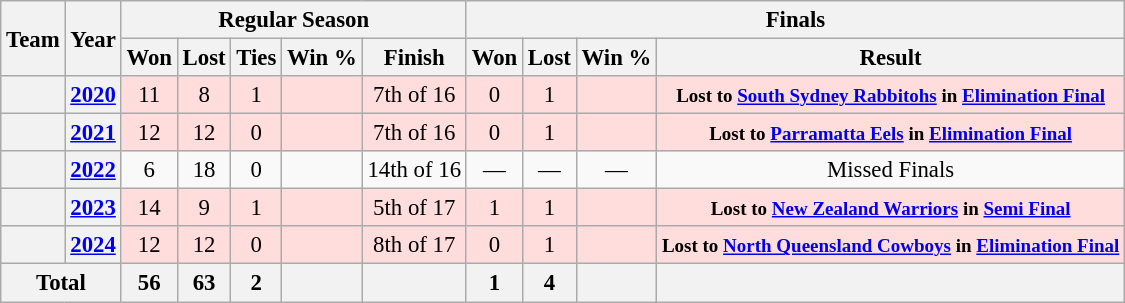<table class="wikitable" style="font-size:95%; text-align:center;">
<tr>
<th rowspan="2">Team</th>
<th rowspan="2">Year</th>
<th colspan="5">Regular Season</th>
<th colspan="4">Finals</th>
</tr>
<tr>
<th>Won</th>
<th>Lost</th>
<th>Ties</th>
<th>Win %</th>
<th>Finish</th>
<th>Won</th>
<th>Lost</th>
<th>Win %</th>
<th>Result</th>
</tr>
<tr ! style="background:#fdd;">
<th></th>
<th><a href='#'>2020</a></th>
<td>11</td>
<td>8</td>
<td>1</td>
<td></td>
<td>7th of 16</td>
<td>0</td>
<td>1</td>
<td></td>
<td><small><strong>Lost to <a href='#'>South Sydney Rabbitohs</a> in <a href='#'>Elimination Final</a></strong></small></td>
</tr>
<tr ! style="background:#fdd;">
<th></th>
<th><a href='#'>2021</a></th>
<td>12</td>
<td>12</td>
<td>0</td>
<td></td>
<td>7th of 16</td>
<td>0</td>
<td>1</td>
<td></td>
<td><small><strong>Lost to <a href='#'>Parramatta Eels</a> in <a href='#'>Elimination Final</a></strong></small></td>
</tr>
<tr>
<th></th>
<th><a href='#'>2022</a></th>
<td>6</td>
<td>18</td>
<td>0</td>
<td></td>
<td>14th of 16</td>
<td>—</td>
<td>—</td>
<td>—</td>
<td>Missed Finals</td>
</tr>
<tr ! style="background:#fdd;">
<th></th>
<th><a href='#'>2023</a></th>
<td>14</td>
<td>9</td>
<td>1</td>
<td></td>
<td>5th of 17</td>
<td>1</td>
<td>1</td>
<td></td>
<td><small><strong>Lost to <a href='#'>New Zealand Warriors</a> in <a href='#'>Semi Final</a></strong></small></td>
</tr>
<tr ! style="background:#fdd;">
<th></th>
<th><a href='#'>2024</a></th>
<td>12</td>
<td>12</td>
<td>0</td>
<td></td>
<td>8th of 17</td>
<td>0</td>
<td>1</td>
<td></td>
<td><small><strong>Lost to <a href='#'>North Queensland Cowboys</a> in <a href='#'>Elimination Final</a></strong></small></td>
</tr>
<tr>
<th colspan="2">Total</th>
<th>56</th>
<th>63</th>
<th>2</th>
<th></th>
<th></th>
<th>1</th>
<th>4</th>
<th></th>
<th></th>
</tr>
</table>
